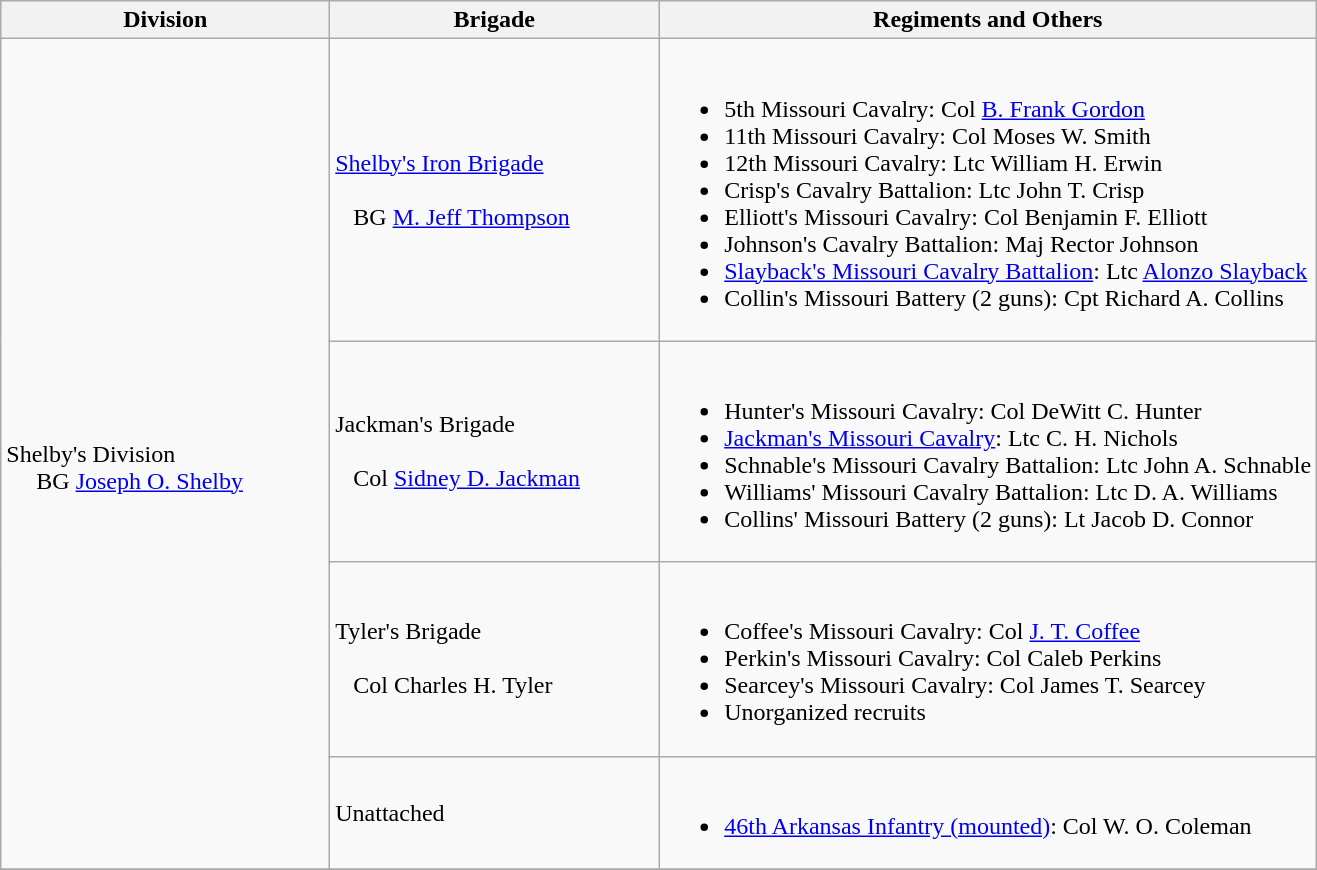<table class="wikitable">
<tr>
<th width=25%>Division</th>
<th width=25%>Brigade</th>
<th>Regiments and Others</th>
</tr>
<tr>
<td rowspan=4><br>Shelby's Division
<br>    
BG <a href='#'>Joseph O. Shelby</a></td>
<td><a href='#'>Shelby's Iron Brigade</a><br><br>  
BG <a href='#'>M. Jeff Thompson</a></td>
<td><br><ul><li>5th Missouri Cavalry: Col <a href='#'>B. Frank Gordon</a></li><li>11th Missouri Cavalry: Col Moses W. Smith</li><li>12th Missouri Cavalry: Ltc William H. Erwin</li><li>Crisp's Cavalry Battalion: Ltc John T. Crisp</li><li>Elliott's Missouri Cavalry: Col Benjamin F. Elliott</li><li>Johnson's Cavalry Battalion: Maj Rector Johnson</li><li><a href='#'>Slayback's Missouri Cavalry Battalion</a>: Ltc <a href='#'>Alonzo Slayback</a></li><li>Collin's Missouri Battery (2 guns): Cpt Richard A. Collins</li></ul></td>
</tr>
<tr>
<td>Jackman's Brigade<br><br>  
Col <a href='#'>Sidney D. Jackman</a></td>
<td><br><ul><li>Hunter's Missouri Cavalry: Col DeWitt C. Hunter</li><li><a href='#'>Jackman's Missouri Cavalry</a>: Ltc C. H. Nichols</li><li>Schnable's Missouri Cavalry Battalion: Ltc John A. Schnable</li><li>Williams' Missouri Cavalry Battalion: Ltc D. A. Williams</li><li>Collins' Missouri Battery (2 guns): Lt Jacob D. Connor</li></ul></td>
</tr>
<tr>
<td>Tyler's Brigade<br><br>  
Col Charles H. Tyler</td>
<td><br><ul><li>Coffee's Missouri Cavalry: Col <a href='#'>J. T. Coffee</a></li><li>Perkin's Missouri Cavalry: Col Caleb Perkins</li><li>Searcey's Missouri Cavalry: Col James T. Searcey</li><li>Unorganized recruits</li></ul></td>
</tr>
<tr>
<td>Unattached</td>
<td><br><ul><li><a href='#'>46th Arkansas Infantry (mounted)</a>: Col W. O. Coleman</li></ul></td>
</tr>
<tr>
</tr>
</table>
